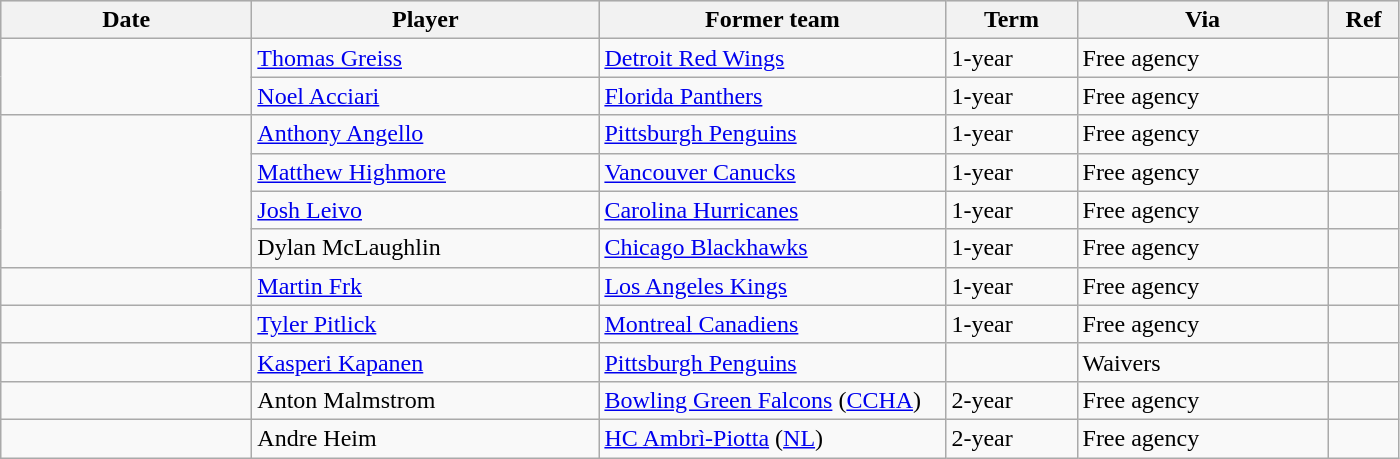<table class="wikitable">
<tr style="background:#ddd; text-align:center;">
<th style="width: 10em;">Date</th>
<th style="width: 14em;">Player</th>
<th style="width: 14em;">Former team</th>
<th style="width: 5em;">Term</th>
<th style="width: 10em;">Via</th>
<th style="width: 2.5em;">Ref</th>
</tr>
<tr>
<td rowspan=2></td>
<td><a href='#'>Thomas Greiss</a></td>
<td><a href='#'>Detroit Red Wings</a></td>
<td>1-year</td>
<td>Free agency</td>
<td></td>
</tr>
<tr>
<td><a href='#'>Noel Acciari</a></td>
<td><a href='#'>Florida Panthers</a></td>
<td>1-year</td>
<td>Free agency</td>
<td></td>
</tr>
<tr>
<td rowspan=4></td>
<td><a href='#'>Anthony Angello</a></td>
<td><a href='#'>Pittsburgh Penguins</a></td>
<td>1-year</td>
<td>Free agency</td>
<td></td>
</tr>
<tr>
<td><a href='#'>Matthew Highmore</a></td>
<td><a href='#'>Vancouver Canucks</a></td>
<td>1-year</td>
<td>Free agency</td>
<td></td>
</tr>
<tr>
<td><a href='#'>Josh Leivo</a></td>
<td><a href='#'>Carolina Hurricanes</a></td>
<td>1-year</td>
<td>Free agency</td>
<td></td>
</tr>
<tr>
<td>Dylan McLaughlin</td>
<td><a href='#'>Chicago Blackhawks</a></td>
<td>1-year</td>
<td>Free agency</td>
<td></td>
</tr>
<tr>
<td></td>
<td><a href='#'>Martin Frk</a></td>
<td><a href='#'>Los Angeles Kings</a></td>
<td>1-year</td>
<td>Free agency</td>
<td></td>
</tr>
<tr>
<td></td>
<td><a href='#'>Tyler Pitlick</a></td>
<td><a href='#'>Montreal Canadiens</a></td>
<td>1-year</td>
<td>Free agency</td>
<td></td>
</tr>
<tr>
<td></td>
<td><a href='#'>Kasperi Kapanen</a></td>
<td><a href='#'>Pittsburgh Penguins</a></td>
<td></td>
<td>Waivers</td>
<td></td>
</tr>
<tr>
<td></td>
<td>Anton Malmstrom</td>
<td><a href='#'>Bowling Green Falcons</a> (<a href='#'>CCHA</a>)</td>
<td>2-year</td>
<td>Free agency</td>
<td></td>
</tr>
<tr>
<td></td>
<td>Andre Heim</td>
<td><a href='#'>HC Ambrì-Piotta</a> (<a href='#'>NL</a>)</td>
<td>2-year</td>
<td>Free agency</td>
<td></td>
</tr>
</table>
